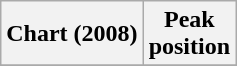<table class="wikitable plainrowheaders" style="text-align:center">
<tr>
<th scope="col">Chart (2008)</th>
<th scope="col">Peak<br>position</th>
</tr>
<tr>
</tr>
</table>
